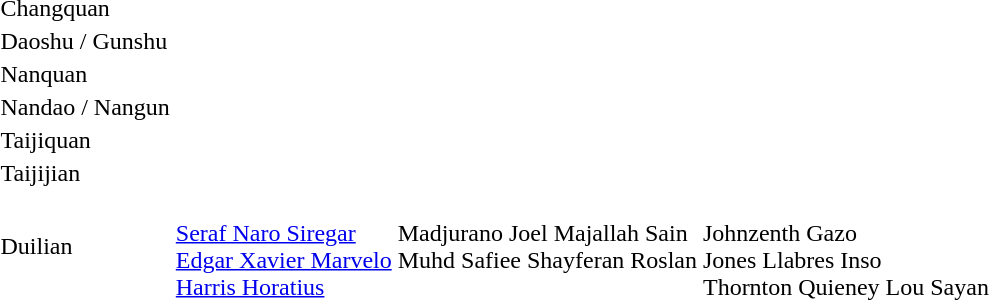<table>
<tr>
<td>Changquan</td>
<td></td>
<td></td>
<td></td>
</tr>
<tr>
<td>Daoshu / Gunshu</td>
<td></td>
<td></td>
<td></td>
</tr>
<tr>
<td>Nanquan</td>
<td></td>
<td></td>
<td></td>
</tr>
<tr>
<td>Nandao / Nangun</td>
<td nowrap=true></td>
<td></td>
<td></td>
</tr>
<tr>
<td>Taijiquan</td>
<td></td>
<td></td>
<td></td>
</tr>
<tr>
<td>Taijijian</td>
<td></td>
<td></td>
<td></td>
</tr>
<tr>
<td>Duilian</td>
<td><br><a href='#'>Seraf Naro Siregar</a><br><a href='#'>Edgar Xavier Marvelo</a><br><a href='#'>Harris Horatius</a></td>
<td nowrap=true valign=top><br>Madjurano Joel Majallah Sain<br>Muhd Safiee Shayferan Roslan</td>
<td nowrap=true><br>Johnzenth Gazo<br>Jones Llabres Inso<br>Thornton Quieney Lou Sayan</td>
</tr>
<tr>
</tr>
</table>
